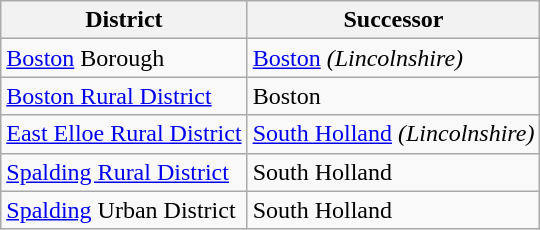<table class="wikitable">
<tr>
<th>District</th>
<th>Successor</th>
</tr>
<tr>
<td><a href='#'>Boston</a> Borough</td>
<td><a href='#'>Boston</a> <em>(Lincolnshire)</em></td>
</tr>
<tr>
<td><a href='#'>Boston Rural District</a></td>
<td>Boston</td>
</tr>
<tr>
<td><a href='#'>East Elloe Rural District</a></td>
<td><a href='#'>South Holland</a> <em>(Lincolnshire)</em></td>
</tr>
<tr>
<td><a href='#'>Spalding Rural District</a></td>
<td>South Holland</td>
</tr>
<tr>
<td><a href='#'>Spalding</a> Urban District</td>
<td>South Holland</td>
</tr>
</table>
